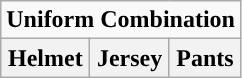<table class="wikitable">
<tr>
<td align="center" Colspan="3"><strong>Uniform Combination</strong></td>
</tr>
<tr align="center">
<th>Helmet</th>
<th>Jersey</th>
<th>Pants</th>
</tr>
</table>
